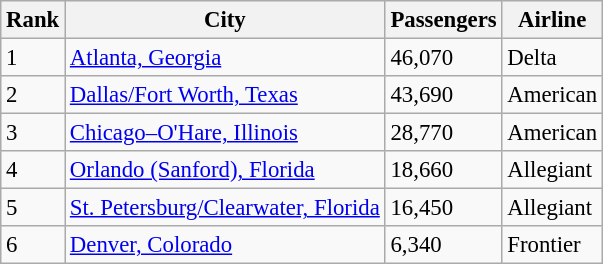<table class="wikitable sortable" style="font-size: 95%" width= align=>
<tr>
<th>Rank</th>
<th>City</th>
<th>Passengers</th>
<th>Airline</th>
</tr>
<tr>
<td>1</td>
<td><a href='#'>Atlanta, Georgia</a></td>
<td>46,070</td>
<td>Delta</td>
</tr>
<tr>
<td>2</td>
<td><a href='#'>Dallas/Fort Worth, Texas</a></td>
<td>43,690</td>
<td>American</td>
</tr>
<tr>
<td>3</td>
<td><a href='#'>Chicago–O'Hare, Illinois</a></td>
<td>28,770</td>
<td>American</td>
</tr>
<tr>
<td>4</td>
<td><a href='#'>Orlando (Sanford), Florida</a></td>
<td>18,660</td>
<td>Allegiant</td>
</tr>
<tr>
<td>5</td>
<td><a href='#'>St. Petersburg/Clearwater, Florida</a></td>
<td>16,450</td>
<td>Allegiant</td>
</tr>
<tr>
<td>6</td>
<td><a href='#'>Denver, Colorado</a></td>
<td>6,340</td>
<td>Frontier</td>
</tr>
</table>
